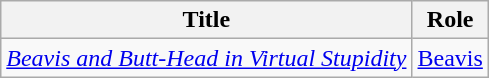<table class="wikitable">
<tr>
<th>Title</th>
<th>Role</th>
</tr>
<tr>
<td><em><a href='#'>Beavis and Butt-Head in Virtual Stupidity</a></em></td>
<td><a href='#'>Beavis</a></td>
</tr>
</table>
